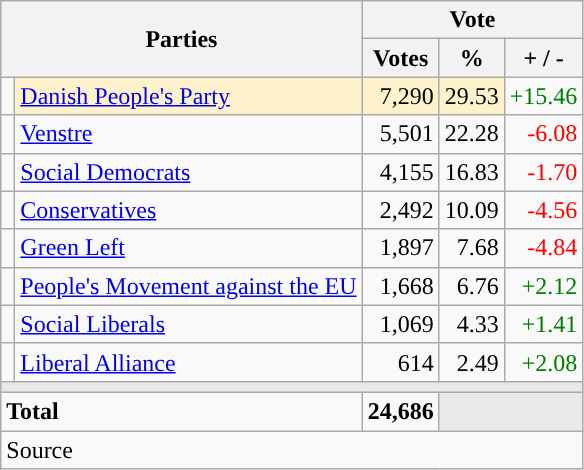<table class="wikitable" style="text-align:right;">
<tr>
<th style="text-align:centre;" rowspan="2" colspan="2" width="225">Parties</th>
<th colspan="3">Vote</th>
</tr>
<tr>
<th width="15">Votes</th>
<th width="15">%</th>
<th width="15">+ / -</th>
</tr>
<tr>
<td width="2" style="color:inherit;background:"></td>
<td bgcolor=#fef2cc   align="left"><a href='#'>Danish People's Party</a></td>
<td bgcolor=#fef2cc>7,290</td>
<td bgcolor=#fef2cc>29.53</td>
<td style=color:green;>+15.46</td>
</tr>
<tr>
<td width="2" style="color:inherit;background:"></td>
<td align="left"><a href='#'>Venstre</a></td>
<td>5,501</td>
<td>22.28</td>
<td style=color:red;>-6.08</td>
</tr>
<tr>
<td width="2" style="color:inherit;background:"></td>
<td align="left"><a href='#'>Social Democrats</a></td>
<td>4,155</td>
<td>16.83</td>
<td style=color:red;>-1.70</td>
</tr>
<tr>
<td width="2" style="color:inherit;background:"></td>
<td align="left"><a href='#'>Conservatives</a></td>
<td>2,492</td>
<td>10.09</td>
<td style=color:red;>-4.56</td>
</tr>
<tr>
<td width="2" style="color:inherit;background:"></td>
<td align="left"><a href='#'>Green Left</a></td>
<td>1,897</td>
<td>7.68</td>
<td style=color:red;>-4.84</td>
</tr>
<tr>
<td width="2" style="color:inherit;background:"></td>
<td align="left"><a href='#'>People's Movement against the EU</a></td>
<td>1,668</td>
<td>6.76</td>
<td style=color:green;>+2.12</td>
</tr>
<tr>
<td width="2" style="color:inherit;background:"></td>
<td align="left"><a href='#'>Social Liberals</a></td>
<td>1,069</td>
<td>4.33</td>
<td style=color:green;>+1.41</td>
</tr>
<tr>
<td width="2" style="color:inherit;background:"></td>
<td align="left"><a href='#'>Liberal Alliance</a></td>
<td>614</td>
<td>2.49</td>
<td style=color:green;>+2.08</td>
</tr>
<tr>
<td colspan="7" bgcolor="#E9E9E9"></td>
</tr>
<tr>
<td align="left" colspan="2"><strong>Total</strong></td>
<td><strong>24,686</strong></td>
<td bgcolor="#E9E9E9" colspan="2"></td>
</tr>
<tr>
<td align="left" colspan="6">Source</td>
</tr>
</table>
